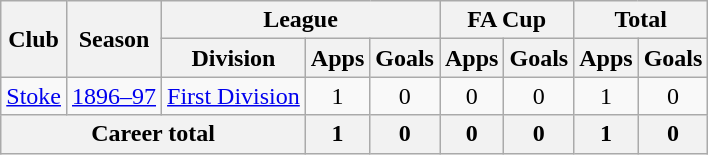<table class="wikitable" style="text-align: center;">
<tr>
<th rowspan="2">Club</th>
<th rowspan="2">Season</th>
<th colspan="3">League</th>
<th colspan="2">FA Cup</th>
<th colspan="2">Total</th>
</tr>
<tr>
<th>Division</th>
<th>Apps</th>
<th>Goals</th>
<th>Apps</th>
<th>Goals</th>
<th>Apps</th>
<th>Goals</th>
</tr>
<tr>
<td><a href='#'>Stoke</a></td>
<td><a href='#'>1896–97</a></td>
<td><a href='#'>First Division</a></td>
<td>1</td>
<td>0</td>
<td>0</td>
<td>0</td>
<td>1</td>
<td>0</td>
</tr>
<tr>
<th colspan="3">Career total</th>
<th>1</th>
<th>0</th>
<th>0</th>
<th>0</th>
<th>1</th>
<th>0</th>
</tr>
</table>
